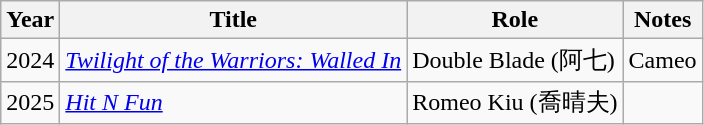<table class="wikitable">
<tr>
<th>Year</th>
<th>Title</th>
<th>Role</th>
<th>Notes</th>
</tr>
<tr>
<td>2024</td>
<td><em><a href='#'>Twilight of the Warriors: Walled In</a></em></td>
<td>Double Blade (阿七)</td>
<td>Cameo</td>
</tr>
<tr>
<td>2025</td>
<td><em><a href='#'>Hit N Fun</a></em></td>
<td>Romeo Kiu (喬晴夫)</td>
<td></td>
</tr>
</table>
